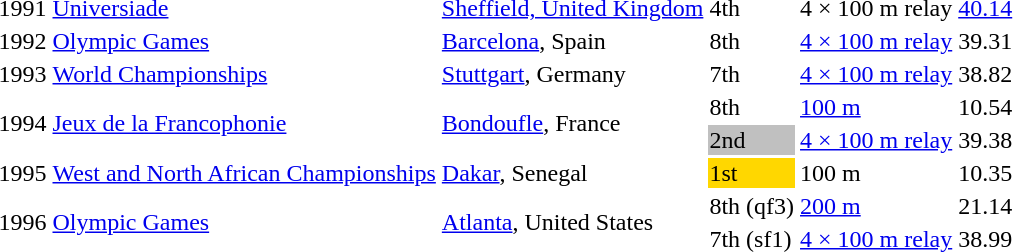<table>
<tr>
<td>1991</td>
<td><a href='#'>Universiade</a></td>
<td><a href='#'>Sheffield, United Kingdom</a></td>
<td>4th</td>
<td>4 × 100 m relay</td>
<td><a href='#'>40.14</a></td>
</tr>
<tr>
<td>1992</td>
<td><a href='#'>Olympic Games</a></td>
<td><a href='#'>Barcelona</a>, Spain</td>
<td>8th</td>
<td><a href='#'>4 × 100 m relay</a></td>
<td>39.31</td>
</tr>
<tr>
<td>1993</td>
<td><a href='#'>World Championships</a></td>
<td><a href='#'>Stuttgart</a>, Germany</td>
<td>7th</td>
<td><a href='#'>4 × 100 m relay</a></td>
<td>38.82</td>
</tr>
<tr>
<td rowspan=2>1994</td>
<td rowspan=2><a href='#'>Jeux de la Francophonie</a></td>
<td rowspan=2><a href='#'>Bondoufle</a>, France</td>
<td>8th</td>
<td><a href='#'>100 m</a></td>
<td>10.54</td>
</tr>
<tr>
<td bgcolor=silver>2nd</td>
<td><a href='#'>4 × 100 m relay</a></td>
<td>39.38</td>
</tr>
<tr>
<td>1995</td>
<td><a href='#'>West and North African Championships</a></td>
<td><a href='#'>Dakar</a>, Senegal</td>
<td bgcolor=gold>1st</td>
<td>100 m</td>
<td>10.35</td>
</tr>
<tr>
<td rowspan=2>1996</td>
<td rowspan=2><a href='#'>Olympic Games</a></td>
<td rowspan=2><a href='#'>Atlanta</a>, United States</td>
<td>8th (qf3)</td>
<td><a href='#'>200 m</a></td>
<td>21.14</td>
</tr>
<tr>
<td>7th (sf1)</td>
<td><a href='#'>4 × 100 m relay</a></td>
<td>38.99</td>
</tr>
</table>
